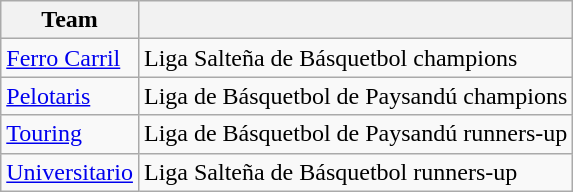<table class="wikitable">
<tr>
<th>Team</th>
<th></th>
</tr>
<tr>
<td><a href='#'>Ferro Carril</a></td>
<td>Liga Salteña de Básquetbol champions</td>
</tr>
<tr>
<td><a href='#'>Pelotaris</a></td>
<td>Liga de Básquetbol de Paysandú champions</td>
</tr>
<tr>
<td><a href='#'>Touring</a></td>
<td>Liga de Básquetbol de Paysandú runners-up</td>
</tr>
<tr>
<td><a href='#'>Universitario</a></td>
<td>Liga Salteña de Básquetbol runners-up</td>
</tr>
</table>
